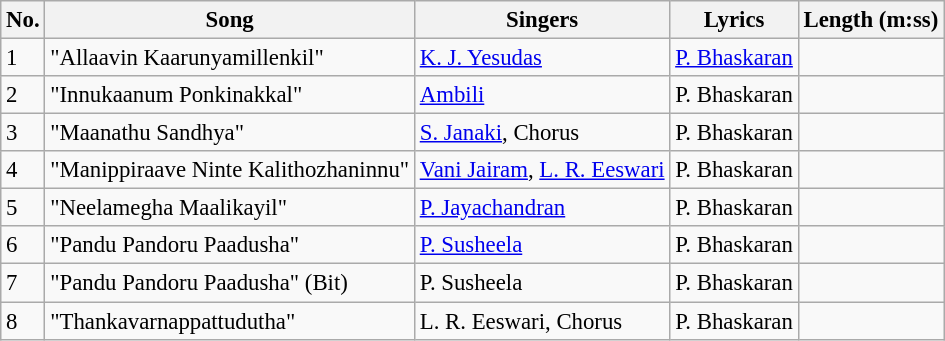<table class="wikitable" style="font-size:95%;">
<tr>
<th>No.</th>
<th>Song</th>
<th>Singers</th>
<th>Lyrics</th>
<th>Length (m:ss)</th>
</tr>
<tr>
<td>1</td>
<td>"Allaavin Kaarunyamillenkil"</td>
<td><a href='#'>K. J. Yesudas</a></td>
<td><a href='#'>P. Bhaskaran</a></td>
<td></td>
</tr>
<tr>
<td>2</td>
<td>"Innukaanum Ponkinakkal"</td>
<td><a href='#'>Ambili</a></td>
<td>P. Bhaskaran</td>
<td></td>
</tr>
<tr>
<td>3</td>
<td>"Maanathu Sandhya"</td>
<td><a href='#'>S. Janaki</a>, Chorus</td>
<td>P. Bhaskaran</td>
<td></td>
</tr>
<tr>
<td>4</td>
<td>"Manippiraave Ninte Kalithozhaninnu"</td>
<td><a href='#'>Vani Jairam</a>, <a href='#'>L. R. Eeswari</a></td>
<td>P. Bhaskaran</td>
<td></td>
</tr>
<tr>
<td>5</td>
<td>"Neelamegha Maalikayil"</td>
<td><a href='#'>P. Jayachandran</a></td>
<td>P. Bhaskaran</td>
<td></td>
</tr>
<tr>
<td>6</td>
<td>"Pandu Pandoru Paadusha"</td>
<td><a href='#'>P. Susheela</a></td>
<td>P. Bhaskaran</td>
<td></td>
</tr>
<tr>
<td>7</td>
<td>"Pandu Pandoru Paadusha" (Bit)</td>
<td>P. Susheela</td>
<td>P. Bhaskaran</td>
<td></td>
</tr>
<tr>
<td>8</td>
<td>"Thankavarnappattudutha"</td>
<td>L. R. Eeswari, Chorus</td>
<td>P. Bhaskaran</td>
<td></td>
</tr>
</table>
